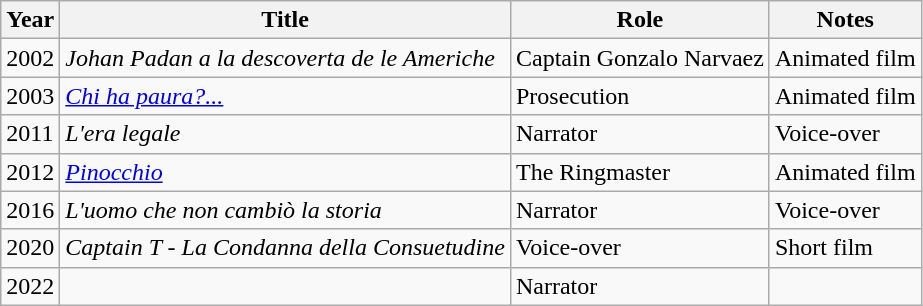<table class="wikitable plainrowheaders sortable">
<tr>
<th scope="col">Year</th>
<th scope="col">Title</th>
<th scope="col">Role</th>
<th scope="col">Notes</th>
</tr>
<tr>
<td>2002</td>
<td><em>Johan Padan a la descoverta de le Americhe</em></td>
<td>Captain Gonzalo Narvaez</td>
<td>Animated film</td>
</tr>
<tr>
<td>2003</td>
<td><em><a href='#'>Chi ha paura?...</a></em></td>
<td>Prosecution</td>
<td>Animated film</td>
</tr>
<tr>
<td>2011</td>
<td><em>L'era legale</em></td>
<td>Narrator</td>
<td>Voice-over</td>
</tr>
<tr>
<td>2012</td>
<td><em><a href='#'>Pinocchio</a></em></td>
<td>The Ringmaster</td>
<td>Animated film</td>
</tr>
<tr>
<td>2016</td>
<td><em>L'uomo che non cambiò la storia</em></td>
<td>Narrator</td>
<td>Voice-over</td>
</tr>
<tr>
<td>2020</td>
<td><em>Captain T - La Condanna della Consuetudine</em></td>
<td>Voice-over</td>
<td>Short film</td>
</tr>
<tr>
<td>2022</td>
<td><em></em></td>
<td>Narrator</td>
</tr>
</table>
